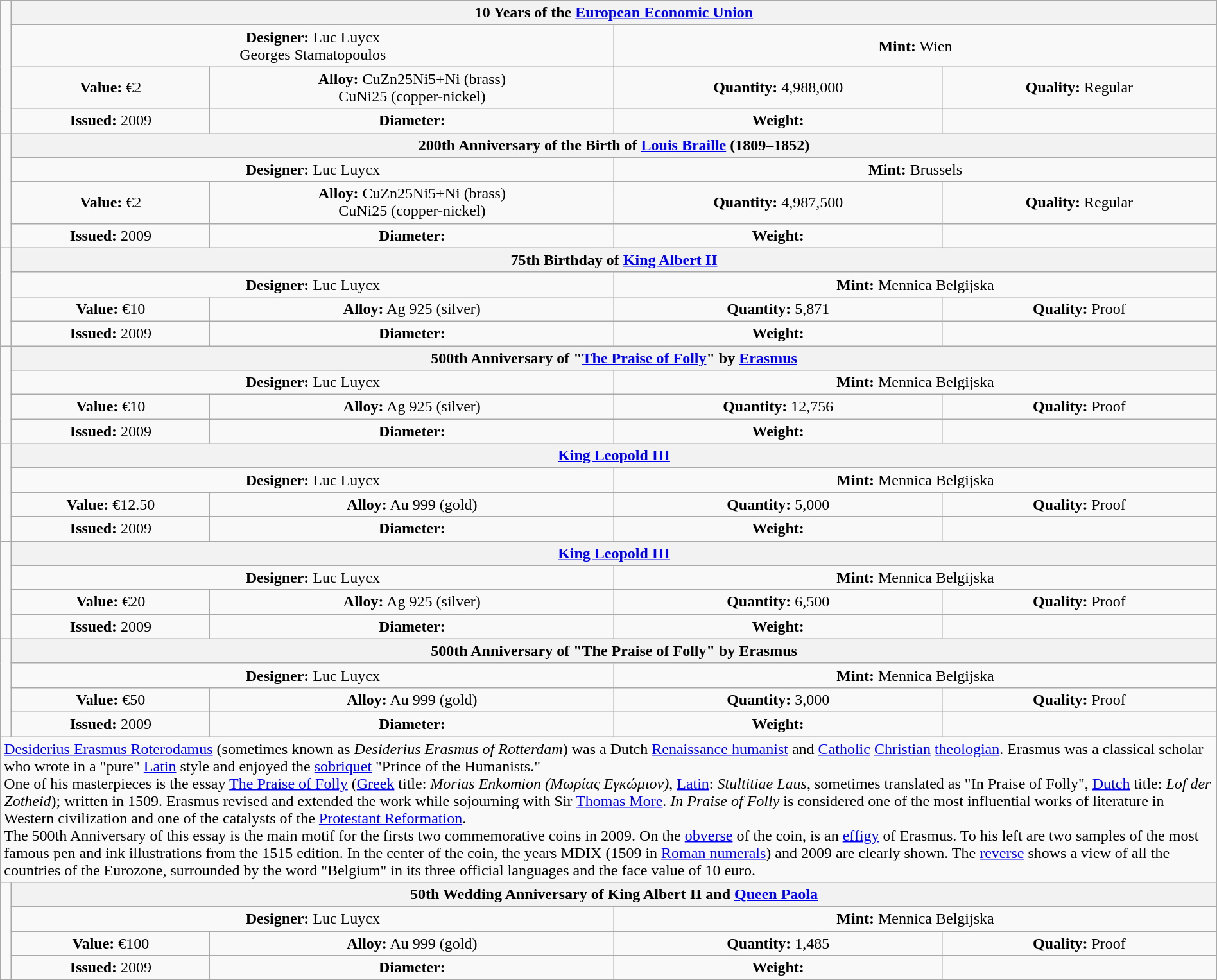<table class="wikitable" style="width:100%;">
<tr>
<td rowspan="4"  style="width:330px; white-space:nowrap;"> </td>
<th scope=col colspan="4"  style="text-align:center">10 Years of the <a href='#'>European Economic Union</a></th>
</tr>
<tr style="text-align:center;">
<td colspan="2"  style="width:50%; "><strong>Designer:</strong> Luc Luycx<br>Georges Stamatopoulos</td>
<td colspan="2"  style="width:50%; "><strong>Mint:</strong> Wien</td>
</tr>
<tr>
<td align=center><strong>Value:</strong> €2</td>
<td align=center><strong>Alloy:</strong> CuZn25Ni5+Ni (brass)<br>CuNi25 (copper-nickel)</td>
<td align=center><strong>Quantity:</strong> 4,988,000</td>
<td align=center><strong>Quality:</strong> Regular</td>
</tr>
<tr>
<td align=center><strong>Issued:</strong> 2009</td>
<td align=center><strong>Diameter:</strong> </td>
<td align=center><strong>Weight:</strong> </td>
<td align=center></td>
</tr>
<tr>
<td rowspan="4"  style="width:330px; white-space:nowrap;"> </td>
<th scope=col colspan="4"  style="text-align:center">200th Anniversary of the Birth of <a href='#'>Louis Braille</a> (1809–1852)</th>
</tr>
<tr style="text-align:center;">
<td colspan="2"  style="width:50%; "><strong>Designer:</strong> Luc Luycx</td>
<td colspan="2"  style="width:50%; "><strong>Mint:</strong> Brussels</td>
</tr>
<tr>
<td align=center><strong>Value:</strong> €2</td>
<td align=center><strong>Alloy:</strong> CuZn25Ni5+Ni (brass)<br>CuNi25 (copper-nickel)</td>
<td align=center><strong>Quantity:</strong> 4,987,500</td>
<td align=center><strong>Quality:</strong> Regular</td>
</tr>
<tr>
<td align=center><strong>Issued:</strong> 2009</td>
<td align=center><strong>Diameter:</strong> </td>
<td align=center><strong>Weight:</strong> </td>
<td align=center></td>
</tr>
<tr>
<td rowspan="4"  style="width:330px; white-space:nowrap;"> </td>
<th scope=col colspan="4"  style="text-align:center">75th Birthday of <a href='#'>King Albert II</a></th>
</tr>
<tr style="text-align:center;">
<td colspan="2"  style="width:50%; "><strong>Designer:</strong> Luc Luycx</td>
<td colspan="2"  style="width:50%; "><strong>Mint:</strong> Mennica Belgijska</td>
</tr>
<tr>
<td align=center><strong>Value:</strong> €10</td>
<td align=center><strong>Alloy:</strong> Ag 925 (silver)</td>
<td align=center><strong>Quantity:</strong> 5,871</td>
<td align=center><strong>Quality:</strong> Proof</td>
</tr>
<tr>
<td align=center><strong>Issued:</strong> 2009</td>
<td align=center><strong>Diameter:</strong> </td>
<td align=center><strong>Weight:</strong> </td>
<td align=center></td>
</tr>
<tr>
<td rowspan="4"  style="width:330px; white-space:nowrap;"> </td>
<th scope=col colspan="4"  style="text-align:center">500th Anniversary of "<a href='#'>The Praise of Folly</a>" by <a href='#'>Erasmus</a></th>
</tr>
<tr style="text-align:center;">
<td colspan="2"  style="width:50%; "><strong>Designer:</strong> Luc Luycx</td>
<td colspan="2"  style="width:50%; "><strong>Mint:</strong> Mennica Belgijska</td>
</tr>
<tr>
<td align=center><strong>Value:</strong> €10</td>
<td align=center><strong>Alloy:</strong> Ag 925 (silver)</td>
<td align=center><strong>Quantity:</strong> 12,756</td>
<td align=center><strong>Quality:</strong> Proof</td>
</tr>
<tr>
<td align=center><strong>Issued:</strong> 2009</td>
<td align=center><strong>Diameter:</strong> </td>
<td align=center><strong>Weight:</strong> </td>
<td align=center></td>
</tr>
<tr>
<td rowspan="4"  style="width:330px; white-space:nowrap;"> </td>
<th scope=col colspan="4"  style="text-align:center"><a href='#'>King Leopold III</a></th>
</tr>
<tr style="text-align:center;">
<td colspan="2"  style="width:50%; "><strong>Designer:</strong> Luc Luycx</td>
<td colspan="2"  style="width:50%; "><strong>Mint:</strong> Mennica Belgijska</td>
</tr>
<tr>
<td align=center><strong>Value:</strong> €12.50</td>
<td align=center><strong>Alloy:</strong> Au 999 (gold)</td>
<td align=center><strong>Quantity:</strong> 5,000</td>
<td align=center><strong>Quality:</strong> Proof</td>
</tr>
<tr>
<td align=center><strong>Issued:</strong> 2009</td>
<td align=center><strong>Diameter:</strong> </td>
<td align=center><strong>Weight:</strong> </td>
<td align=center></td>
</tr>
<tr>
<td rowspan="4"  style="width:330px; white-space:nowrap;"> </td>
<th scope=col colspan="4"  style="text-align:center"><a href='#'>King Leopold III</a></th>
</tr>
<tr style="text-align:center;">
<td colspan="2"  style="width:50%; "><strong>Designer:</strong> Luc Luycx</td>
<td colspan="2"  style="width:50%; "><strong>Mint:</strong> Mennica Belgijska</td>
</tr>
<tr>
<td align=center><strong>Value:</strong> €20</td>
<td align=center><strong>Alloy:</strong> Ag 925 (silver)</td>
<td align=center><strong>Quantity:</strong> 6,500</td>
<td align=center><strong>Quality:</strong> Proof</td>
</tr>
<tr>
<td align=center><strong>Issued:</strong> 2009</td>
<td align=center><strong>Diameter:</strong> </td>
<td align=center><strong>Weight:</strong> </td>
<td align=center></td>
</tr>
<tr>
<td rowspan="4"> </td>
<th scope=col colspan="4"  style="text-align:center">500th Anniversary of "The Praise of Folly" by Erasmus</th>
</tr>
<tr style="text-align:center;">
<td colspan="2"  style="width:50%; "><strong>Designer:</strong> Luc Luycx</td>
<td colspan="2"  style="width:50%; "><strong>Mint:</strong> Mennica Belgijska</td>
</tr>
<tr>
<td align=center><strong>Value:</strong> €50</td>
<td align=center><strong>Alloy:</strong> Au 999 (gold)</td>
<td align=center><strong>Quantity:</strong> 3,000</td>
<td align=center><strong>Quality:</strong> Proof</td>
</tr>
<tr>
<td align=center><strong>Issued:</strong> 2009</td>
<td align=center><strong>Diameter:</strong> </td>
<td align=center><strong>Weight:</strong> </td>
<td align=center></td>
</tr>
<tr>
<td colspan="5" style="text-align:left;"><a href='#'>Desiderius Erasmus Roterodamus</a> (sometimes known as <em>Desiderius Erasmus of Rotterdam</em>) was a Dutch <a href='#'>Renaissance humanist</a> and <a href='#'>Catholic</a> <a href='#'>Christian</a> <a href='#'>theologian</a>. Erasmus was a classical scholar who wrote in a "pure" <a href='#'>Latin</a> style and enjoyed the <a href='#'>sobriquet</a> "Prince of the Humanists."<br>One of his masterpieces is the essay <a href='#'>The Praise of Folly</a> (<a href='#'>Greek</a> title: <em>Morias Enkomion (Μωρίας Εγκώμιον)</em>, <a href='#'>Latin</a>: <em>Stultitiae Laus</em>, sometimes translated as "In Praise of Folly", <a href='#'>Dutch</a> title: <em>Lof der Zotheid</em>); written in 1509. Erasmus revised and extended the work while sojourning with Sir <a href='#'>Thomas More</a>. <em>In Praise of Folly</em> is considered one of the most influential works of literature in Western civilization and one of the catalysts of the <a href='#'>Protestant Reformation</a>.<br>The 500th Anniversary of this essay is the main motif for the firsts two commemorative coins in 2009.  On the <a href='#'>obverse</a> of the coin, is an <a href='#'>effigy</a> of Erasmus. To his left are two samples of the most famous pen and ink illustrations from the 1515 edition. In the center of the coin, the years MDIX (1509 in <a href='#'>Roman numerals</a>) and 2009 are clearly shown.  The <a href='#'>reverse</a> shows a view of all the countries of the Eurozone, surrounded by the word "Belgium" in its three official languages and the face value of 10 euro.</td>
</tr>
<tr>
<td rowspan="4"  style="width:330px; white-space:nowrap;"> </td>
<th scope=col colspan="4"  style="text-align:center">50th Wedding Anniversary of King Albert II and <a href='#'>Queen Paola</a></th>
</tr>
<tr style="text-align:center;">
<td colspan="2"  style="width:50%; "><strong>Designer:</strong> Luc Luycx</td>
<td colspan="2"  style="width:50%; "><strong>Mint:</strong> Mennica Belgijska</td>
</tr>
<tr>
<td align=center><strong>Value:</strong> €100</td>
<td align=center><strong>Alloy:</strong> Au 999 (gold)</td>
<td align=center><strong>Quantity:</strong> 1,485</td>
<td align=center><strong>Quality:</strong> Proof</td>
</tr>
<tr>
<td align=center><strong>Issued:</strong> 2009</td>
<td align=center><strong>Diameter:</strong> </td>
<td align=center><strong>Weight:</strong> </td>
<td align=center></td>
</tr>
</table>
